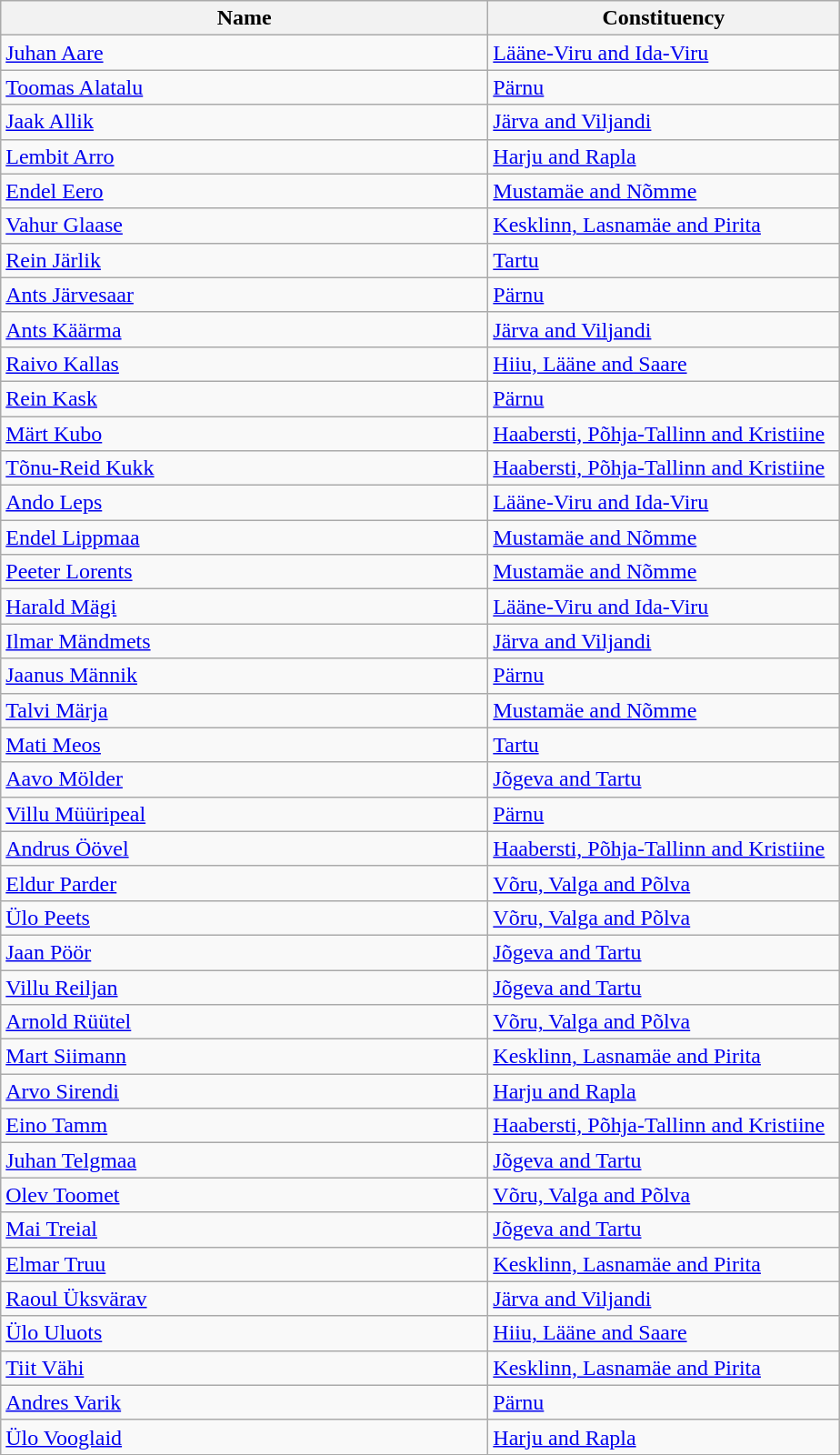<table class="wikitable collapsible collapsed">
<tr>
<th width=350>Name</th>
<th width=250>Constituency</th>
</tr>
<tr>
<td><a href='#'>Juhan Aare</a></td>
<td><a href='#'>Lääne-Viru and Ida-Viru</a></td>
</tr>
<tr>
<td><a href='#'>Toomas Alatalu</a></td>
<td><a href='#'>Pärnu</a></td>
</tr>
<tr>
<td><a href='#'>Jaak Allik</a></td>
<td><a href='#'>Järva and Viljandi</a></td>
</tr>
<tr>
<td><a href='#'>Lembit Arro</a></td>
<td><a href='#'>Harju and Rapla</a></td>
</tr>
<tr>
<td><a href='#'>Endel Eero</a></td>
<td><a href='#'>Mustamäe and Nõmme</a></td>
</tr>
<tr>
<td><a href='#'>Vahur Glaase</a></td>
<td><a href='#'>Kesklinn, Lasnamäe and Pirita</a></td>
</tr>
<tr>
<td><a href='#'>Rein Järlik</a></td>
<td><a href='#'>Tartu</a></td>
</tr>
<tr>
<td><a href='#'>Ants Järvesaar</a></td>
<td><a href='#'>Pärnu</a></td>
</tr>
<tr>
<td><a href='#'>Ants Käärma</a></td>
<td><a href='#'>Järva and Viljandi</a></td>
</tr>
<tr>
<td><a href='#'>Raivo Kallas</a></td>
<td><a href='#'>Hiiu, Lääne and Saare</a></td>
</tr>
<tr>
<td><a href='#'>Rein Kask</a></td>
<td><a href='#'>Pärnu</a></td>
</tr>
<tr>
<td><a href='#'>Märt Kubo</a></td>
<td><a href='#'>Haabersti, Põhja-Tallinn and Kristiine</a></td>
</tr>
<tr>
<td><a href='#'>Tõnu-Reid Kukk</a></td>
<td><a href='#'>Haabersti, Põhja-Tallinn and Kristiine</a></td>
</tr>
<tr>
<td><a href='#'>Ando Leps</a></td>
<td><a href='#'>Lääne-Viru and Ida-Viru</a></td>
</tr>
<tr>
<td><a href='#'>Endel Lippmaa</a></td>
<td><a href='#'>Mustamäe and Nõmme</a></td>
</tr>
<tr>
<td><a href='#'>Peeter Lorents</a></td>
<td><a href='#'>Mustamäe and Nõmme</a></td>
</tr>
<tr>
<td><a href='#'>Harald Mägi</a></td>
<td><a href='#'>Lääne-Viru and Ida-Viru</a></td>
</tr>
<tr>
<td><a href='#'>Ilmar Mändmets</a></td>
<td><a href='#'>Järva and Viljandi</a></td>
</tr>
<tr>
<td><a href='#'>Jaanus Männik</a></td>
<td><a href='#'>Pärnu</a></td>
</tr>
<tr>
<td><a href='#'>Talvi Märja</a></td>
<td><a href='#'>Mustamäe and Nõmme</a></td>
</tr>
<tr>
<td><a href='#'>Mati Meos</a></td>
<td><a href='#'>Tartu</a></td>
</tr>
<tr>
<td><a href='#'>Aavo Mölder</a></td>
<td><a href='#'>Jõgeva and Tartu</a></td>
</tr>
<tr>
<td><a href='#'>Villu Müüripeal</a></td>
<td><a href='#'>Pärnu</a></td>
</tr>
<tr>
<td><a href='#'>Andrus Öövel</a></td>
<td><a href='#'>Haabersti, Põhja-Tallinn and Kristiine</a></td>
</tr>
<tr>
<td><a href='#'>Eldur Parder</a></td>
<td><a href='#'>Võru, Valga and Põlva</a></td>
</tr>
<tr>
<td><a href='#'>Ülo Peets</a></td>
<td><a href='#'>Võru, Valga and Põlva</a></td>
</tr>
<tr>
<td><a href='#'>Jaan Pöör</a></td>
<td><a href='#'>Jõgeva and Tartu</a></td>
</tr>
<tr>
<td><a href='#'>Villu Reiljan</a></td>
<td><a href='#'>Jõgeva and Tartu</a></td>
</tr>
<tr>
<td><a href='#'>Arnold Rüütel</a></td>
<td><a href='#'>Võru, Valga and Põlva</a></td>
</tr>
<tr>
<td><a href='#'>Mart Siimann</a></td>
<td><a href='#'>Kesklinn, Lasnamäe and Pirita</a></td>
</tr>
<tr>
<td><a href='#'>Arvo Sirendi</a></td>
<td><a href='#'>Harju and Rapla</a></td>
</tr>
<tr>
<td><a href='#'>Eino Tamm</a></td>
<td><a href='#'>Haabersti, Põhja-Tallinn and Kristiine</a></td>
</tr>
<tr>
<td><a href='#'>Juhan Telgmaa</a></td>
<td><a href='#'>Jõgeva and Tartu</a></td>
</tr>
<tr>
<td><a href='#'>Olev Toomet</a></td>
<td><a href='#'>Võru, Valga and Põlva</a></td>
</tr>
<tr>
<td><a href='#'>Mai Treial</a></td>
<td><a href='#'>Jõgeva and Tartu</a></td>
</tr>
<tr>
<td><a href='#'>Elmar Truu</a></td>
<td><a href='#'>Kesklinn, Lasnamäe and Pirita</a></td>
</tr>
<tr>
<td><a href='#'>Raoul Üksvärav</a></td>
<td><a href='#'>Järva and Viljandi</a></td>
</tr>
<tr>
<td><a href='#'>Ülo Uluots</a></td>
<td><a href='#'>Hiiu, Lääne and Saare</a></td>
</tr>
<tr>
<td><a href='#'>Tiit Vähi</a></td>
<td><a href='#'>Kesklinn, Lasnamäe and Pirita</a></td>
</tr>
<tr>
<td><a href='#'>Andres Varik</a></td>
<td><a href='#'>Pärnu</a></td>
</tr>
<tr>
<td><a href='#'>Ülo Vooglaid</a></td>
<td><a href='#'>Harju and Rapla</a></td>
</tr>
</table>
